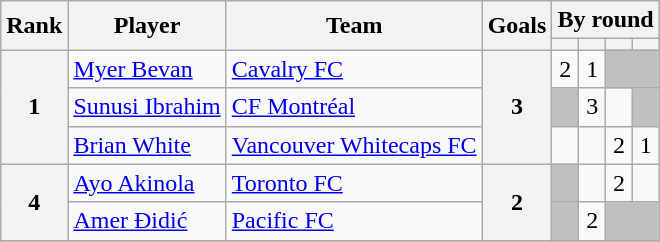<table class="wikitable" style="text-align:center">
<tr>
<th rowspan="2">Rank</th>
<th rowspan="2">Player</th>
<th rowspan="2">Team</th>
<th rowspan="2">Goals</th>
<th colspan="10">By round</th>
</tr>
<tr>
<th></th>
<th></th>
<th></th>
<th></th>
</tr>
<tr>
<th rowspan="3">1</th>
<td align="left"> <a href='#'>Myer Bevan</a></td>
<td align="left"><a href='#'>Cavalry FC</a></td>
<th rowspan="3">3</th>
<td>2</td>
<td>1</td>
<td bgcolor="silver" colspan=2></td>
</tr>
<tr>
<td align="left"> <a href='#'>Sunusi Ibrahim</a></td>
<td align="left"><a href='#'>CF Montréal</a></td>
<td bgcolor="silver" colspan=1></td>
<td>3</td>
<td></td>
<td bgcolor="silver" colspan=1></td>
</tr>
<tr>
<td align="left"> <a href='#'>Brian White</a></td>
<td align="left"><a href='#'>Vancouver Whitecaps FC</a></td>
<td></td>
<td></td>
<td>2</td>
<td>1</td>
</tr>
<tr>
<th rowspan="2">4</th>
<td align="left"> <a href='#'>Ayo Akinola</a></td>
<td align="left"><a href='#'>Toronto FC</a></td>
<th rowspan="2">2</th>
<td bgcolor="silver" colspan=1></td>
<td></td>
<td>2</td>
<td></td>
</tr>
<tr>
<td align="left"> <a href='#'>Amer Đidić</a></td>
<td align="left"><a href='#'>Pacific FC</a></td>
<td bgcolor="silver" colspan=1></td>
<td>2</td>
<td bgcolor="silver" colspan=2></td>
</tr>
<tr>
</tr>
</table>
